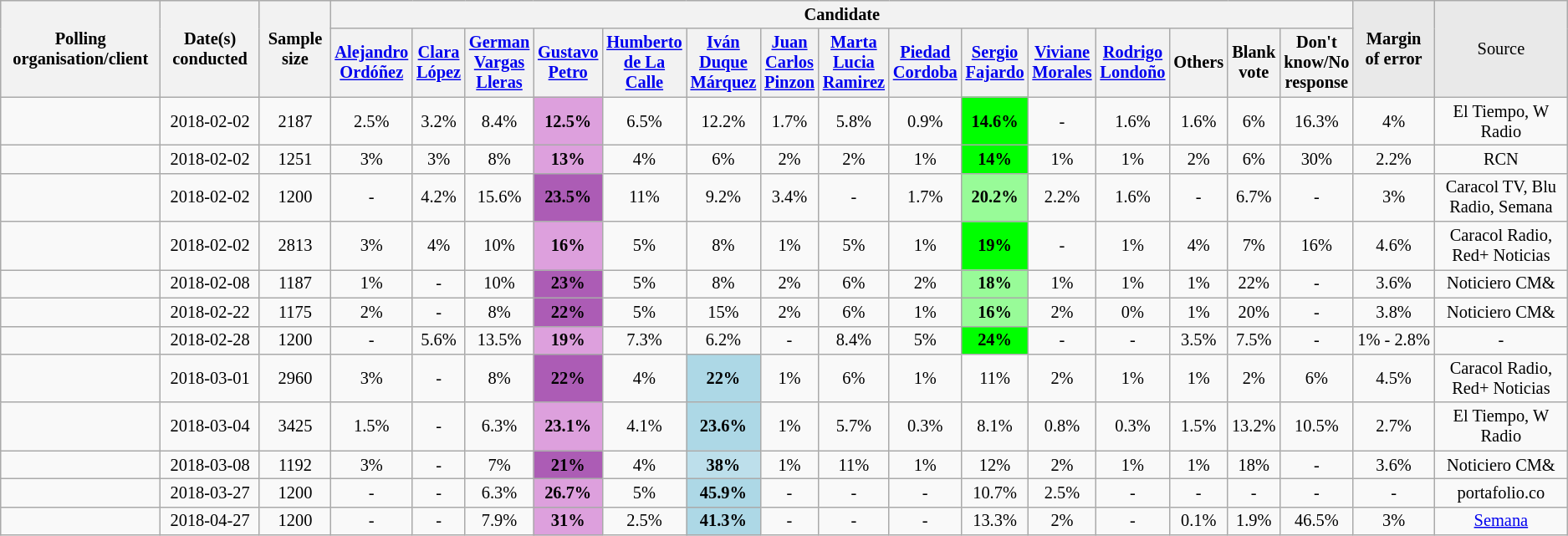<table class="wikitable" style="text-align:center;font-size:85%;line-height:5x">
<tr style="height:20px; background-color:#E9E9E9">
<th rowspan=2>Polling organisation/client</th>
<th rowspan=2>Date(s) conducted</th>
<th rowspan=2>Sample size</th>
<th colspan="15">Candidate</th>
<td rowspan="2"><strong>Margin of error</strong></td>
<td rowspan="2">Source</td>
</tr>
<tr>
<th style="width:30px;" class="unsortable"><a href='#'>Alejandro Ordóñez</a></th>
<th style="width:30px;" class="unsortable"><a href='#'>Clara López</a></th>
<th style="width:30px;" class="unsortable"><a href='#'>German Vargas Lleras</a></th>
<th style="width:30px;" class="unsortable"><a href='#'>Gustavo Petro</a></th>
<th style="width:30px;" class="unsortable"><a href='#'>Humberto de La Calle</a></th>
<th style="width:30px;" class="unsortable"><a href='#'>Iván Duque Márquez</a></th>
<th style="width:30px;" class="unsortable"><a href='#'>Juan Carlos Pinzon</a></th>
<th style="width:30px;" class="unsortable"><a href='#'>Marta Lucia Ramirez</a></th>
<th style="width:30px;" class="unsortable"><a href='#'>Piedad Cordoba</a></th>
<th style="width:30px;" class="unsortable"><a href='#'>Sergio Fajardo</a></th>
<th style="width:30px;" class="unsortable"><a href='#'>Viviane Morales</a></th>
<th style="width:30px;" class="unsortable"><a href='#'>Rodrigo Londoño</a></th>
<th style="width:30px;" class="unsortable">Others</th>
<th style="width:30px;" class="unsortable">Blank vote</th>
<th style="width:30px;" class="unsortable">Don't know/No response</th>
</tr>
<tr>
<td></td>
<td>2018-02-02</td>
<td>2187</td>
<td>2.5%</td>
<td>3.2%</td>
<td>8.4%</td>
<td style="background:plum;"><strong>12.5%</strong></td>
<td>6.5%</td>
<td>12.2%</td>
<td>1.7%</td>
<td>5.8%</td>
<td>0.9%</td>
<td style="background:lime;"><strong>14.6%</strong></td>
<td>-</td>
<td>1.6%</td>
<td>1.6%</td>
<td>6%</td>
<td>16.3%</td>
<td>4%</td>
<td>El Tiempo, W Radio</td>
</tr>
<tr>
<td></td>
<td>2018-02-02</td>
<td>1251</td>
<td>3%</td>
<td>3%</td>
<td>8%</td>
<td style="background:plum;"><strong>13%</strong></td>
<td>4%</td>
<td>6%</td>
<td>2%</td>
<td>2%</td>
<td>1%</td>
<td style="background:lime;"><strong>14%</strong></td>
<td>1%</td>
<td>1%</td>
<td>2%</td>
<td>6%</td>
<td>30%</td>
<td>2.2%</td>
<td>RCN</td>
</tr>
<tr>
<td></td>
<td>2018-02-02</td>
<td>1200</td>
<td>-</td>
<td>4.2%</td>
<td>15.6%</td>
<td style="background:#AC5CB5;"><strong>23.5%</strong></td>
<td>11%</td>
<td>9.2%</td>
<td>3.4%</td>
<td>-</td>
<td>1.7%</td>
<td style="background:PaleGreen;"><strong>20.2%</strong></td>
<td>2.2%</td>
<td>1.6%</td>
<td>-</td>
<td>6.7%</td>
<td>-</td>
<td>3%</td>
<td>Caracol TV, Blu Radio, Semana</td>
</tr>
<tr>
<td> </td>
<td>2018-02-02</td>
<td>2813</td>
<td>3%</td>
<td>4%</td>
<td>10%</td>
<td style="background:plum;"><strong>16%</strong></td>
<td>5%</td>
<td>8%</td>
<td>1%</td>
<td>5%</td>
<td>1%</td>
<td style="background:lime;"><strong>19%</strong></td>
<td>-</td>
<td>1%</td>
<td>4%</td>
<td>7%</td>
<td>16%</td>
<td>4.6%</td>
<td>Caracol Radio, Red+ Noticias</td>
</tr>
<tr>
<td></td>
<td>2018-02-08</td>
<td>1187</td>
<td>1%</td>
<td>-</td>
<td>10%</td>
<td style="background:#AC5CB5;"><strong>23%</strong></td>
<td>5%</td>
<td>8%</td>
<td>2%</td>
<td>6%</td>
<td>2%</td>
<td style="background:PaleGreen;"><strong>18%</strong></td>
<td>1%</td>
<td>1%</td>
<td>1%</td>
<td>22%</td>
<td>-</td>
<td>3.6%</td>
<td>Noticiero CM&</td>
</tr>
<tr>
<td></td>
<td>2018-02-22</td>
<td>1175</td>
<td>2%</td>
<td>-</td>
<td>8%</td>
<td style="background:#AC5CB5;"><strong>22%</strong></td>
<td>5%</td>
<td>15%</td>
<td>2%</td>
<td>6%</td>
<td>1%</td>
<td style="background:PaleGreen;"><strong>16%</strong></td>
<td>2%</td>
<td>0%</td>
<td>1%</td>
<td>20%</td>
<td>-</td>
<td>3.8%</td>
<td>Noticiero CM&</td>
</tr>
<tr>
<td></td>
<td>2018-02-28</td>
<td>1200</td>
<td>-</td>
<td>5.6%</td>
<td>13.5%</td>
<td style="background:plum;"><strong>19%</strong></td>
<td>7.3%</td>
<td>6.2%</td>
<td>-</td>
<td>8.4%</td>
<td>5%</td>
<td style="background:lime;"><strong>24%</strong></td>
<td>-</td>
<td>-</td>
<td>3.5%</td>
<td>7.5%</td>
<td>-</td>
<td>1% - 2.8%</td>
<td>-</td>
</tr>
<tr>
<td> </td>
<td>2018-03-01</td>
<td>2960</td>
<td>3%</td>
<td>-</td>
<td>8%</td>
<td style="background:#AC5CB5;"><strong>22%</strong></td>
<td>4%</td>
<td style="background:LightBlue;"><strong>22%</strong></td>
<td>1%</td>
<td>6%</td>
<td>1%</td>
<td>11%</td>
<td>2%</td>
<td>1%</td>
<td>1%</td>
<td>2%</td>
<td>6%</td>
<td>4.5%</td>
<td>Caracol Radio, Red+ Noticias</td>
</tr>
<tr>
<td></td>
<td>2018-03-04</td>
<td>3425</td>
<td>1.5%</td>
<td>-</td>
<td>6.3%</td>
<td style="background:plum;"><strong>23.1%</strong></td>
<td>4.1%</td>
<td style="background:LightBlue;"><strong>23.6%</strong></td>
<td>1%</td>
<td>5.7%</td>
<td>0.3%</td>
<td>8.1%</td>
<td>0.8%</td>
<td>0.3%</td>
<td>1.5%</td>
<td>13.2%</td>
<td>10.5%</td>
<td>2.7%</td>
<td>El Tiempo, W Radio</td>
</tr>
<tr>
<td></td>
<td>2018-03-08</td>
<td>1192</td>
<td>3%</td>
<td>-</td>
<td>7%</td>
<td style="background:#AC5CB5;"><strong>21%</strong></td>
<td>4%</td>
<td style="background:#BDDFEB;"><strong>38%</strong></td>
<td>1%</td>
<td>11%</td>
<td>1%</td>
<td>12%</td>
<td>2%</td>
<td>1%</td>
<td>1%</td>
<td>18%</td>
<td>-</td>
<td>3.6%</td>
<td>Noticiero CM&</td>
</tr>
<tr>
<td></td>
<td>2018-03-27</td>
<td>1200</td>
<td>-</td>
<td>-</td>
<td>6.3%</td>
<td style="background:plum;"><strong>26.7%</strong></td>
<td>5%</td>
<td style="background:LightBlue;"><strong>45.9%</strong></td>
<td>-</td>
<td>-</td>
<td>-</td>
<td>10.7%</td>
<td>2.5%</td>
<td>-</td>
<td>-</td>
<td>-</td>
<td>-</td>
<td>-</td>
<td>portafolio.co</td>
</tr>
<tr>
<td> </td>
<td>2018-04-27</td>
<td>1200</td>
<td>-</td>
<td>-</td>
<td>7.9%</td>
<td style="background:plum;"><strong>31%</strong></td>
<td>2.5%</td>
<td style="background:LightBlue;"><strong>41.3%</strong></td>
<td>-</td>
<td>-</td>
<td>-</td>
<td>13.3%</td>
<td>2%</td>
<td>-</td>
<td>0.1%</td>
<td>1.9%</td>
<td>46.5%</td>
<td>3%</td>
<td><a href='#'>Semana</a></td>
</tr>
</table>
